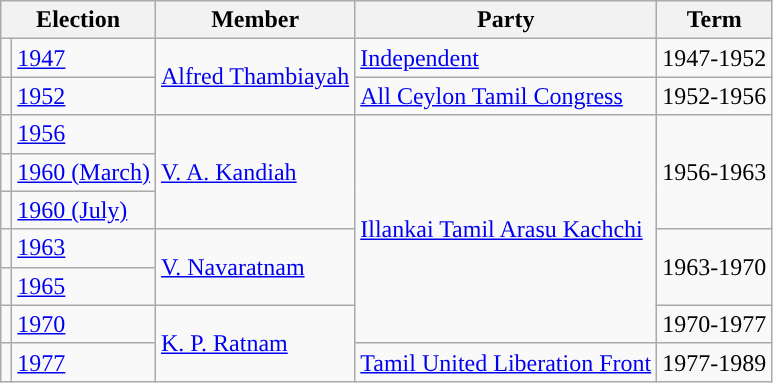<table class="wikitable">
<tr>
<th colspan="2">Election</th>
<th>Member</th>
<th>Party</th>
<th>Term</th>
</tr>
<tr>
<td style="background-color: "></td>
<td><a href='#'>1947</a></td>
<td rowspan ="2"><a href='#'>Alfred Thambiayah</a></td>
<td><a href='#'>Independent</a></td>
<td>1947-1952</td>
</tr>
<tr>
<td style="background-color: "></td>
<td><a href='#'>1952</a></td>
<td><a href='#'>All Ceylon Tamil Congress</a></td>
<td>1952-1956</td>
</tr>
<tr>
<td style="background-color: "></td>
<td><a href='#'>1956</a></td>
<td rowspan ="3"><a href='#'>V. A. Kandiah</a></td>
<td rowspan ="6"><a href='#'>Illankai Tamil Arasu Kachchi</a></td>
<td rowspan ="3">1956-1963</td>
</tr>
<tr>
<td style="background-color: "></td>
<td><a href='#'>1960 (March)</a></td>
</tr>
<tr>
<td style="background-color: "></td>
<td><a href='#'>1960 (July)</a></td>
</tr>
<tr>
<td style="background-color: "></td>
<td><a href='#'>1963</a></td>
<td rowspan ="2"><a href='#'>V. Navaratnam</a></td>
<td rowspan ="2">1963-1970</td>
</tr>
<tr>
<td style="background-color: "></td>
<td><a href='#'>1965</a></td>
</tr>
<tr>
<td style="background-color: "></td>
<td><a href='#'>1970</a></td>
<td rowspan ="2"><a href='#'>K. P. Ratnam</a></td>
<td>1970-1977</td>
</tr>
<tr>
<td style="background-color: "></td>
<td><a href='#'>1977</a></td>
<td><a href='#'>Tamil United Liberation Front</a></td>
<td>1977-1989</td>
</tr>
</table>
